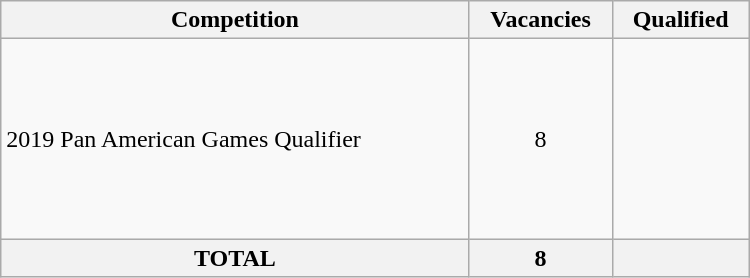<table class = "wikitable" width=500>
<tr>
<th>Competition</th>
<th>Vacancies</th>
<th>Qualified</th>
</tr>
<tr>
<td>2019 Pan American Games Qualifier</td>
<td align="center">8</td>
<td><br><br><br><br><br><br><br></td>
</tr>
<tr>
<th>TOTAL</th>
<th>8</th>
<th></th>
</tr>
</table>
